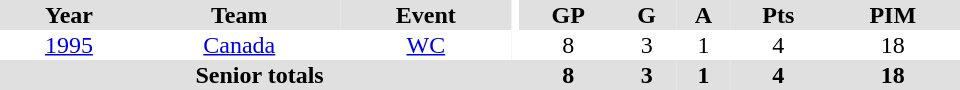<table border="0" cellpadding="1" cellspacing="0" ID="Table3" style="text-align:center; width:40em">
<tr bgcolor="#e0e0e0">
<th>Year</th>
<th>Team</th>
<th>Event</th>
<th rowspan="102" bgcolor="#ffffff"></th>
<th>GP</th>
<th>G</th>
<th>A</th>
<th>Pts</th>
<th>PIM</th>
</tr>
<tr>
<td><a href='#'>1995</a></td>
<td><a href='#'>Canada</a></td>
<td><a href='#'>WC</a></td>
<td>8</td>
<td>3</td>
<td>1</td>
<td>4</td>
<td>18</td>
</tr>
<tr bgcolor="#e0e0e0">
<th colspan="4">Senior totals</th>
<th>8</th>
<th>3</th>
<th>1</th>
<th>4</th>
<th>18</th>
</tr>
</table>
